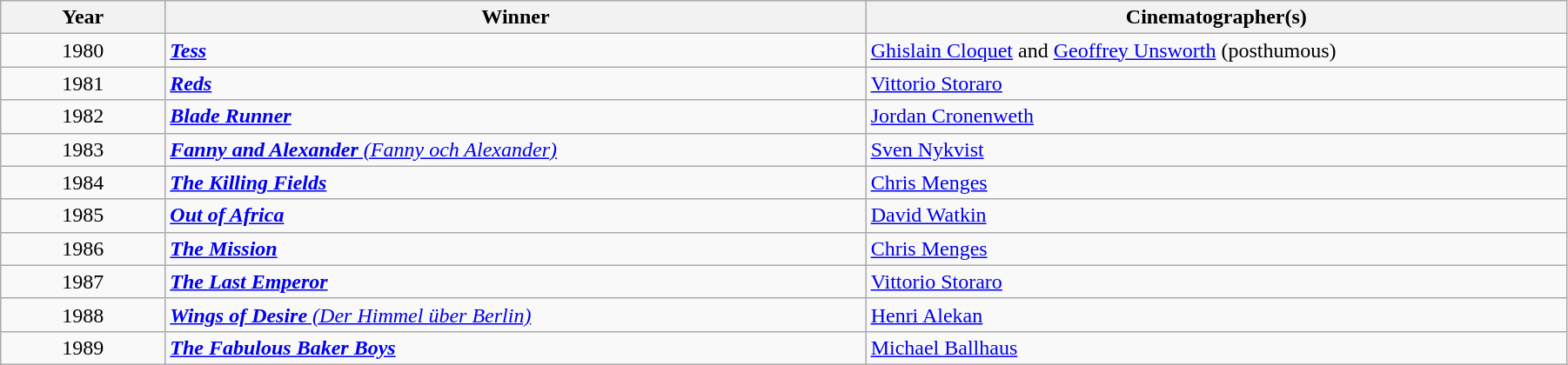<table class="wikitable" width="95%" cellpadding="5">
<tr>
<th width="100"><strong>Year</strong></th>
<th width="450"><strong>Winner</strong></th>
<th width="450"><strong>Cinematographer(s)</strong></th>
</tr>
<tr>
<td style="text-align:center;">1980</td>
<td><strong><em><a href='#'>Tess</a></em></strong></td>
<td><a href='#'>Ghislain Cloquet</a> and <a href='#'>Geoffrey Unsworth</a> (posthumous)</td>
</tr>
<tr>
<td style="text-align:center;">1981</td>
<td><strong><em><a href='#'>Reds</a></em></strong></td>
<td><a href='#'>Vittorio Storaro</a></td>
</tr>
<tr>
<td style="text-align:center;">1982</td>
<td><strong><em><a href='#'>Blade Runner</a></em></strong></td>
<td><a href='#'>Jordan Cronenweth</a></td>
</tr>
<tr>
<td style="text-align:center;">1983</td>
<td><em><a href='#'><strong>Fanny and Alexander</strong> (Fanny och Alexander)</a></em></td>
<td><a href='#'>Sven Nykvist</a></td>
</tr>
<tr>
<td style="text-align:center;">1984</td>
<td><strong><em><a href='#'>The Killing Fields</a></em></strong></td>
<td><a href='#'>Chris Menges</a></td>
</tr>
<tr>
<td style="text-align:center;">1985</td>
<td><strong><em><a href='#'>Out of Africa</a></em></strong></td>
<td><a href='#'>David Watkin</a></td>
</tr>
<tr>
<td style="text-align:center;">1986</td>
<td><strong><em><a href='#'>The Mission</a></em></strong></td>
<td><a href='#'>Chris Menges</a></td>
</tr>
<tr>
<td style="text-align:center;">1987</td>
<td><strong><em><a href='#'>The Last Emperor</a></em></strong></td>
<td><a href='#'>Vittorio Storaro</a></td>
</tr>
<tr>
<td style="text-align:center;">1988</td>
<td><em><a href='#'><strong>Wings of Desire</strong> (Der Himmel über Berlin)</a></em></td>
<td><a href='#'>Henri Alekan</a></td>
</tr>
<tr>
<td style="text-align:center;">1989</td>
<td><strong><em><a href='#'>The Fabulous Baker Boys</a></em></strong></td>
<td><a href='#'>Michael Ballhaus</a></td>
</tr>
</table>
